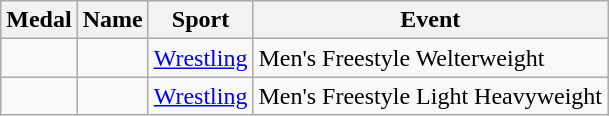<table class="wikitable sortable">
<tr>
<th>Medal</th>
<th>Name</th>
<th>Sport</th>
<th>Event</th>
</tr>
<tr>
<td></td>
<td></td>
<td><a href='#'>Wrestling</a></td>
<td>Men's Freestyle Welterweight</td>
</tr>
<tr>
<td></td>
<td></td>
<td><a href='#'>Wrestling</a></td>
<td>Men's Freestyle Light Heavyweight</td>
</tr>
</table>
